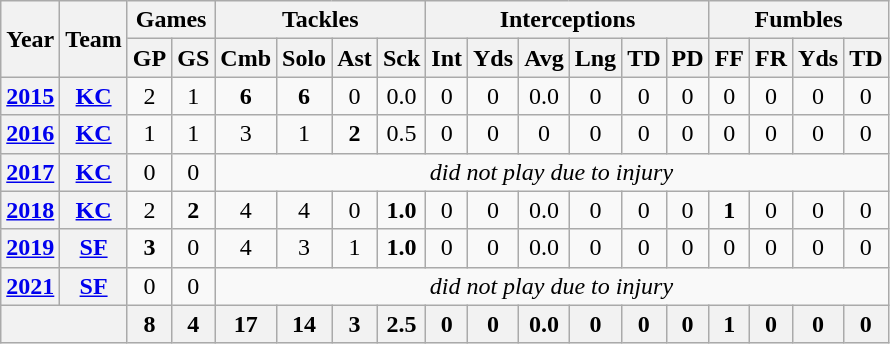<table class= "wikitable" style="text-align: center;">
<tr>
<th rowspan="2">Year</th>
<th rowspan="2">Team</th>
<th colspan="2">Games</th>
<th colspan="4">Tackles</th>
<th colspan="6">Interceptions</th>
<th colspan="4">Fumbles</th>
</tr>
<tr>
<th>GP</th>
<th>GS</th>
<th>Cmb</th>
<th>Solo</th>
<th>Ast</th>
<th>Sck</th>
<th>Int</th>
<th>Yds</th>
<th>Avg</th>
<th>Lng</th>
<th>TD</th>
<th>PD</th>
<th>FF</th>
<th>FR</th>
<th>Yds</th>
<th>TD</th>
</tr>
<tr>
<th><a href='#'>2015</a></th>
<th><a href='#'>KC</a></th>
<td>2</td>
<td>1</td>
<td><strong>6</strong></td>
<td><strong>6</strong></td>
<td>0</td>
<td>0.0</td>
<td>0</td>
<td>0</td>
<td>0.0</td>
<td>0</td>
<td>0</td>
<td>0</td>
<td>0</td>
<td>0</td>
<td>0</td>
<td>0</td>
</tr>
<tr>
<th><a href='#'>2016</a></th>
<th><a href='#'>KC</a></th>
<td>1</td>
<td>1</td>
<td>3</td>
<td>1</td>
<td><strong>2</strong></td>
<td>0.5</td>
<td>0</td>
<td>0</td>
<td>0</td>
<td>0</td>
<td>0</td>
<td>0</td>
<td>0</td>
<td>0</td>
<td>0</td>
<td>0</td>
</tr>
<tr>
<th><a href='#'>2017</a></th>
<th><a href='#'>KC</a></th>
<td>0</td>
<td>0</td>
<td colspan="14"><em>did not play due to injury</em></td>
</tr>
<tr>
<th><a href='#'>2018</a></th>
<th><a href='#'>KC</a></th>
<td>2</td>
<td><strong>2</strong></td>
<td>4</td>
<td>4</td>
<td>0</td>
<td><strong>1.0</strong></td>
<td>0</td>
<td>0</td>
<td>0.0</td>
<td>0</td>
<td>0</td>
<td>0</td>
<td><strong>1</strong></td>
<td>0</td>
<td>0</td>
<td>0</td>
</tr>
<tr>
<th><a href='#'>2019</a></th>
<th><a href='#'>SF</a></th>
<td><strong>3</strong></td>
<td>0</td>
<td>4</td>
<td>3</td>
<td>1</td>
<td><strong>1.0</strong></td>
<td>0</td>
<td>0</td>
<td>0.0</td>
<td>0</td>
<td>0</td>
<td>0</td>
<td>0</td>
<td>0</td>
<td>0</td>
<td>0</td>
</tr>
<tr>
<th><a href='#'>2021</a></th>
<th><a href='#'>SF</a></th>
<td>0</td>
<td>0</td>
<td colspan="14"><em>did not play due to injury</em></td>
</tr>
<tr>
<th colspan="2"></th>
<th>8</th>
<th>4</th>
<th>17</th>
<th>14</th>
<th>3</th>
<th>2.5</th>
<th>0</th>
<th>0</th>
<th>0.0</th>
<th>0</th>
<th>0</th>
<th>0</th>
<th>1</th>
<th>0</th>
<th>0</th>
<th>0</th>
</tr>
</table>
